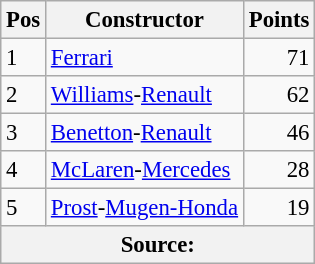<table class="wikitable" style="font-size: 95%;">
<tr>
<th>Pos</th>
<th>Constructor</th>
<th>Points</th>
</tr>
<tr>
<td>1</td>
<td> <a href='#'>Ferrari</a></td>
<td align="right">71</td>
</tr>
<tr>
<td>2</td>
<td> <a href='#'>Williams</a>-<a href='#'>Renault</a></td>
<td align="right">62</td>
</tr>
<tr>
<td>3</td>
<td> <a href='#'>Benetton</a>-<a href='#'>Renault</a></td>
<td align="right">46</td>
</tr>
<tr>
<td>4</td>
<td> <a href='#'>McLaren</a>-<a href='#'>Mercedes</a></td>
<td align="right">28</td>
</tr>
<tr>
<td>5</td>
<td> <a href='#'>Prost</a>-<a href='#'>Mugen-Honda</a></td>
<td align="right">19</td>
</tr>
<tr>
<th colspan=4>Source: </th>
</tr>
</table>
